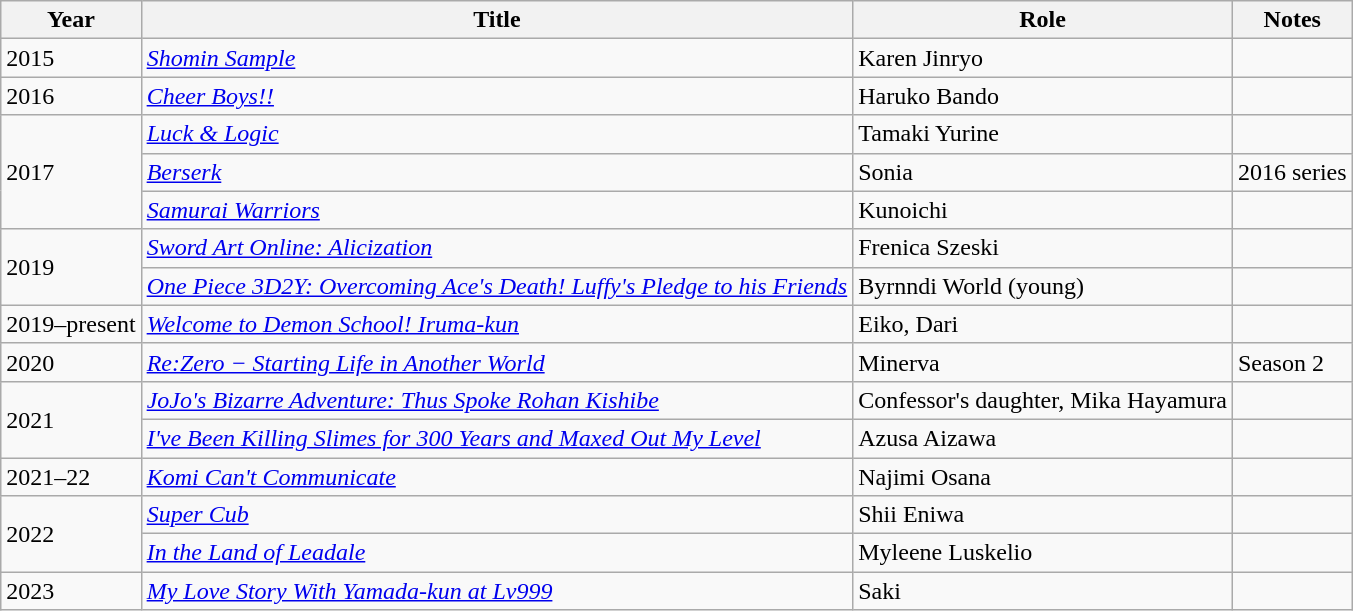<table class="wikitable sortable">
<tr>
<th>Year</th>
<th>Title</th>
<th>Role</th>
<th>Notes</th>
</tr>
<tr>
<td>2015</td>
<td><em><a href='#'>Shomin Sample</a></em></td>
<td>Karen Jinryo</td>
<td></td>
</tr>
<tr>
<td>2016</td>
<td><em><a href='#'>Cheer Boys!!</a></em></td>
<td>Haruko Bando</td>
<td></td>
</tr>
<tr>
<td rowspan="3">2017</td>
<td><em><a href='#'>Luck & Logic</a></em></td>
<td>Tamaki Yurine</td>
<td></td>
</tr>
<tr>
<td><a href='#'><em>Berserk</em></a></td>
<td>Sonia</td>
<td>2016 series</td>
</tr>
<tr>
<td><a href='#'><em>Samurai Warriors</em></a></td>
<td>Kunoichi</td>
<td></td>
</tr>
<tr>
<td rowspan="2">2019</td>
<td><em><a href='#'>Sword Art Online: Alicization</a></em></td>
<td>Frenica Szeski</td>
<td></td>
</tr>
<tr>
<td><a href='#'><em>One Piece 3D2Y: Overcoming Ace's Death! Luffy's Pledge to his Friends</em></a></td>
<td>Byrnndi World (young)</td>
<td></td>
</tr>
<tr>
<td>2019–present</td>
<td><em><a href='#'>Welcome to Demon School! Iruma-kun</a></em></td>
<td>Eiko, Dari</td>
<td></td>
</tr>
<tr>
<td>2020</td>
<td><em><a href='#'>Re:Zero − Starting Life in Another World</a></em></td>
<td>Minerva</td>
<td>Season 2</td>
</tr>
<tr>
<td rowspan="2">2021</td>
<td><a href='#'><em>JoJo's Bizarre Adventure: Thus Spoke Rohan Kishibe</em></a></td>
<td>Confessor's daughter, Mika Hayamura</td>
<td></td>
</tr>
<tr>
<td><em><a href='#'>I've Been Killing Slimes for 300 Years and Maxed Out My Level</a></em></td>
<td>Azusa Aizawa</td>
<td></td>
</tr>
<tr>
<td>2021–22</td>
<td><em><a href='#'>Komi Can't Communicate</a></em></td>
<td>Najimi Osana</td>
<td></td>
</tr>
<tr>
<td rowspan="2">2022</td>
<td><a href='#'><em>Super Cub</em></a></td>
<td>Shii Eniwa</td>
<td></td>
</tr>
<tr>
<td><em><a href='#'>In the Land of Leadale</a></em></td>
<td>Myleene Luskelio</td>
<td></td>
</tr>
<tr>
<td>2023</td>
<td><em><a href='#'>My Love Story With Yamada-kun at Lv999</a></em></td>
<td>Saki</td>
<td></td>
</tr>
</table>
